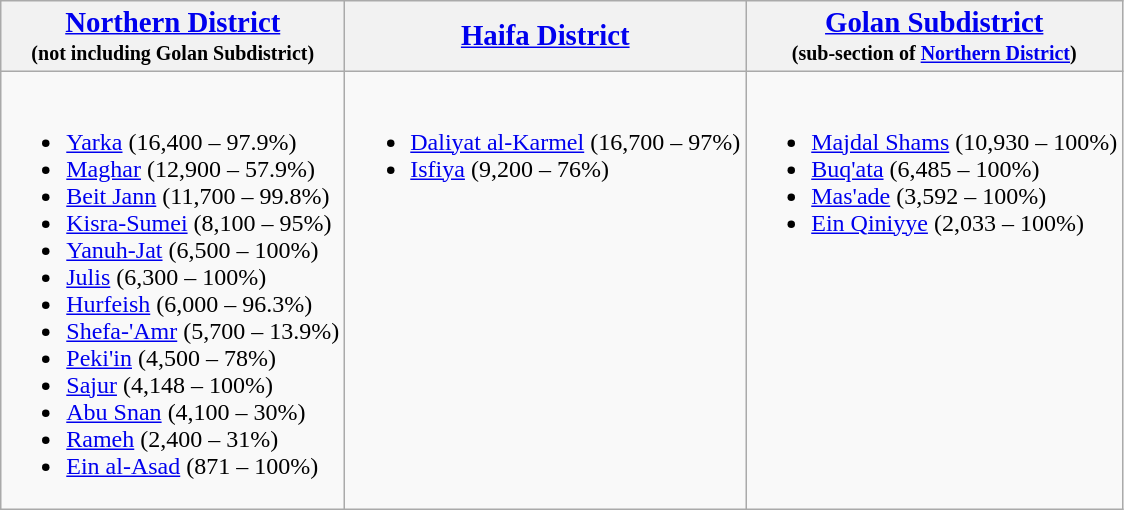<table class="wikitable">
<tr>
<th><a href='#'><big>Northern District</big></a><br><small>(not including Golan Subdistrict)</small></th>
<th><a href='#'><big>Haifa District</big></a></th>
<th><a href='#'><big>Golan Subdistrict</big></a><br><small>(sub-section of <a href='#'>Northern District</a>)</small></th>
</tr>
<tr valign="top">
<td><br><ul><li><a href='#'>Yarka</a> (16,400 – 97.9%)</li><li><a href='#'>Maghar</a> (12,900 – 57.9%)</li><li><a href='#'>Beit Jann</a> (11,700 – 99.8%)</li><li><a href='#'>Kisra-Sumei</a> (8,100 – 95%)</li><li><a href='#'>Yanuh-Jat</a> (6,500 – 100%)</li><li><a href='#'>Julis</a> (6,300 – 100%)</li><li><a href='#'>Hurfeish</a> (6,000 – 96.3%)</li><li><a href='#'>Shefa-'Amr</a> (5,700 – 13.9%)</li><li><a href='#'>Peki'in</a> (4,500 – 78%)</li><li><a href='#'>Sajur</a> (4,148 – 100%)</li><li><a href='#'>Abu Snan</a> (4,100 – 30%)</li><li><a href='#'>Rameh</a> (2,400 – 31%)</li><li><a href='#'>Ein al-Asad</a> (871 – 100%)</li></ul></td>
<td><br><ul><li><a href='#'>Daliyat al-Karmel</a> (16,700 – 97%)</li><li><a href='#'>Isfiya</a> (9,200 – 76%)</li></ul></td>
<td><br><ul><li><a href='#'>Majdal Shams</a> (10,930 – 100%)</li><li><a href='#'>Buq'ata</a> (6,485 – 100%)</li><li><a href='#'>Mas'ade</a> (3,592 – 100%)</li><li><a href='#'>Ein Qiniyye</a> (2,033 – 100%)</li></ul></td>
</tr>
</table>
